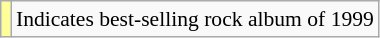<table class="wikitable" style="font-size:90%;">
<tr>
<td style="background-color:#FFFF99"></td>
<td>Indicates best-selling rock album of 1999</td>
</tr>
</table>
